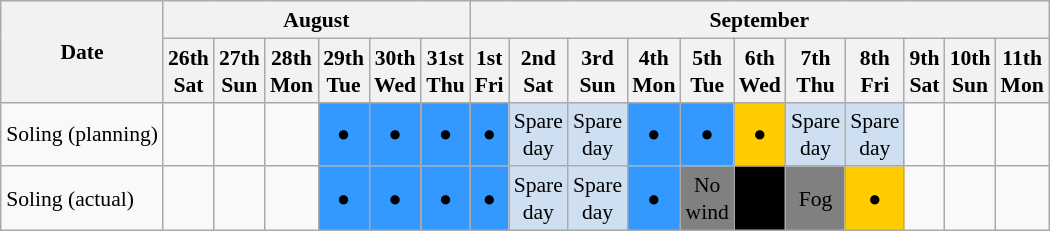<table class="wikitable" style="margin:0.5em auto; font-size:90%; line-height:1.25em;">
<tr>
<th rowspan=2>Date</th>
<th colspan=6>August</th>
<th colspan=11>September</th>
</tr>
<tr>
<th>26th<br>Sat</th>
<th>27th<br>Sun</th>
<th>28th<br>Mon</th>
<th>29th<br>Tue</th>
<th>30th<br>Wed</th>
<th>31st<br>Thu</th>
<th>1st<br>Fri</th>
<th>2nd<br>Sat</th>
<th>3rd<br>Sun</th>
<th>4th<br>Mon</th>
<th>5th<br>Tue</th>
<th>6th<br>Wed</th>
<th>7th<br>Thu</th>
<th>8th<br>Fri</th>
<th>9th<br>Sat</th>
<th>10th<br>Sun</th>
<th>11th<br>Mon</th>
</tr>
<tr style="text-align:center;">
<td style="text-align:left;">Soling (planning)</td>
<td></td>
<td></td>
<td></td>
<td style="background:#39f;"><span>●</span></td>
<td style="background:#39f;"><span>●</span></td>
<td style="background:#39f;"><span>●</span></td>
<td style="background:#39f;"><span>●</span></td>
<td style="background:#cedff2;">Spare<br>day</td>
<td style="background:#cedff2;">Spare<br>day</td>
<td style="background:#39f;"><span>●</span></td>
<td style="background:#39f;"><span>●</span></td>
<td style="background:#fc0;"><span>●</span></td>
<td style="background:#cedff2;">Spare<br>day</td>
<td style="background:#cedff2;">Spare<br>day</td>
<td></td>
<td></td>
<td></td>
</tr>
<tr style="text-align:center;">
<td style="text-align:left;">Soling (actual)</td>
<td></td>
<td></td>
<td></td>
<td style="background:#39f;"><span>●</span></td>
<td style="background:#39f;"><span>●</span></td>
<td style="background:#39f;"><span>●</span></td>
<td style="background:#39f;"><span>●</span></td>
<td style="background:#cedff2;">Spare<br>day</td>
<td style="background:#cedff2;">Spare<br>day</td>
<td style="background:#39f;"><span>●</span></td>
<td style="background:gray;">No<br>wind</td>
<td style="background:#000;"></td>
<td style="background:gray;">Fog</td>
<td style="background:#fc0;"><span>●</span></td>
<td></td>
<td></td>
<td></td>
</tr>
</table>
